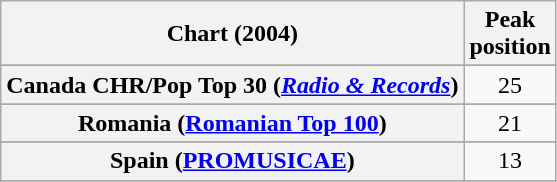<table class="wikitable sortable plainrowheaders" style="text-align:center">
<tr>
<th scope="col">Chart (2004)</th>
<th scope="col">Peak<br>position</th>
</tr>
<tr>
</tr>
<tr>
</tr>
<tr>
</tr>
<tr>
</tr>
<tr>
<th scope="row">Canada CHR/Pop Top 30 (<em><a href='#'>Radio & Records</a></em>)</th>
<td>25</td>
</tr>
<tr>
</tr>
<tr>
</tr>
<tr>
</tr>
<tr>
</tr>
<tr>
</tr>
<tr>
<th scope="row">Romania (<a href='#'>Romanian Top 100</a>)</th>
<td>21</td>
</tr>
<tr>
</tr>
<tr>
<th scope="row">Spain (<a href='#'>PROMUSICAE</a>)</th>
<td>13</td>
</tr>
<tr>
</tr>
<tr>
</tr>
<tr>
</tr>
<tr>
</tr>
<tr>
</tr>
<tr>
</tr>
<tr>
</tr>
<tr>
</tr>
<tr>
</tr>
<tr>
</tr>
</table>
